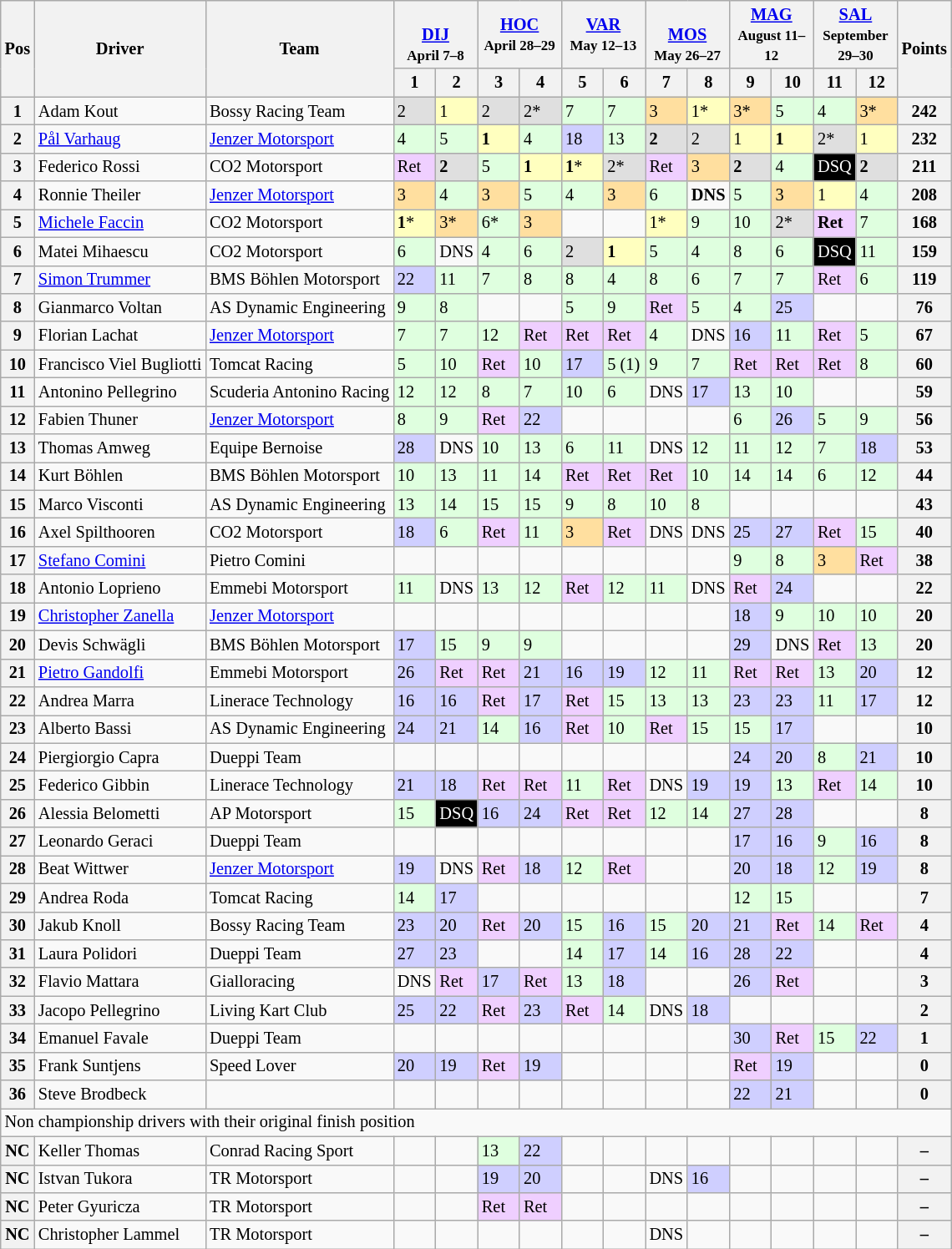<table class="wikitable" style="font-size: 85%;">
<tr>
<th rowspan=2>Pos</th>
<th rowspan=2>Driver</th>
<th rowspan=2>Team</th>
<th colspan=2><br><a href='#'>DIJ</a><br><small>April 7–8</small></th>
<th colspan=2> <a href='#'>HOC</a><br><small>April 28–29</small></th>
<th colspan=2> <a href='#'>VAR</a><br><small>May 12–13</small></th>
<th colspan=2><br><a href='#'>MOS</a><br><small>May 26–27</small></th>
<th colspan=2> <a href='#'>MAG</a><br><small>August 11–12</small></th>
<th colspan=2> <a href='#'>SAL</a><br><small>September 29–30</small></th>
<th rowspan=2>Points</th>
</tr>
<tr>
<th width="27">1</th>
<th width="27">2</th>
<th width="27">3</th>
<th width="27">4</th>
<th width="27">5</th>
<th width="27">6</th>
<th width="27">7</th>
<th width="27">8</th>
<th width="27">9</th>
<th width="27">10</th>
<th width="27">11</th>
<th width="27">12</th>
</tr>
<tr>
<th>1</th>
<td> Adam Kout</td>
<td>Bossy Racing Team</td>
<td style="background:#DFDFDF;">2</td>
<td style="background:#FFFFBF;">1</td>
<td style="background:#DFDFDF;">2</td>
<td style="background:#DFDFDF;">2*</td>
<td style="background:#DFFFDF;">7</td>
<td style="background:#DFFFDF;">7</td>
<td style="background:#FFDF9F;">3</td>
<td style="background:#FFFFBF;">1*</td>
<td style="background:#FFDF9F;">3*</td>
<td style="background:#DFFFDF;">5</td>
<td style="background:#DFFFDF;">4</td>
<td style="background:#FFDF9F;">3*</td>
<th>242</th>
</tr>
<tr>
<th>2</th>
<td> <a href='#'>Pål Varhaug</a></td>
<td><a href='#'>Jenzer Motorsport</a></td>
<td style="background:#DFFFDF;">4</td>
<td style="background:#DFFFDF;">5</td>
<td style="background:#FFFFBF;"><strong>1</strong></td>
<td style="background:#DFFFDF;">4</td>
<td style="background:#CFCFFF;">18</td>
<td style="background:#DFFFDF;">13</td>
<td style="background:#DFDFDF;"><strong>2</strong></td>
<td style="background:#DFDFDF;">2</td>
<td style="background:#FFFFBF;">1</td>
<td style="background:#FFFFBF;"><strong>1</strong></td>
<td style="background:#DFDFDF;">2*</td>
<td style="background:#FFFFBF;">1</td>
<th>232</th>
</tr>
<tr>
<th>3</th>
<td> Federico Rossi</td>
<td>CO2 Motorsport</td>
<td style="background:#EFCFFF;">Ret</td>
<td style="background:#DFDFDF;"><strong>2</strong></td>
<td style="background:#DFFFDF;">5</td>
<td style="background:#FFFFBF;"><strong>1</strong></td>
<td style="background:#FFFFBF;"><strong>1</strong>*</td>
<td style="background:#DFDFDF;">2*</td>
<td style="background:#EFCFFF;">Ret</td>
<td style="background:#FFDF9F;">3</td>
<td style="background:#DFDFDF;"><strong>2</strong></td>
<td style="background:#DFFFDF;">4</td>
<td style="background:#000000; color:white">DSQ</td>
<td style="background:#DFDFDF;"><strong>2</strong></td>
<th>211</th>
</tr>
<tr>
<th>4</th>
<td> Ronnie Theiler</td>
<td><a href='#'>Jenzer Motorsport</a></td>
<td style="background:#FFDF9F;">3</td>
<td style="background:#DFFFDF;">4</td>
<td style="background:#FFDF9F;">3</td>
<td style="background:#DFFFDF;">5</td>
<td style="background:#DFFFDF;">4</td>
<td style="background:#FFDF9F;">3</td>
<td style="background:#DFFFDF;">6</td>
<td><strong>DNS</strong></td>
<td style="background:#DFFFDF;">5</td>
<td style="background:#FFDF9F;">3</td>
<td style="background:#FFFFBF;">1</td>
<td style="background:#DFFFDF;">4</td>
<th>208</th>
</tr>
<tr>
<th>5</th>
<td> <a href='#'>Michele Faccin</a></td>
<td>CO2 Motorsport</td>
<td style="background:#FFFFBF;"><strong>1</strong>*</td>
<td style="background:#FFDF9F;">3*</td>
<td style="background:#DFFFDF;">6*</td>
<td style="background:#FFDF9F;">3</td>
<td></td>
<td></td>
<td style="background:#FFFFBF;">1*</td>
<td style="background:#DFFFDF;">9</td>
<td style="background:#DFFFDF;">10</td>
<td style="background:#DFDFDF;">2*</td>
<td style="background:#EFCFFF;"><strong>Ret</strong></td>
<td style="background:#DFFFDF;">7</td>
<th>168</th>
</tr>
<tr>
<th>6</th>
<td> Matei Mihaescu</td>
<td>CO2 Motorsport</td>
<td style="background:#DFFFDF;">6</td>
<td>DNS</td>
<td style="background:#DFFFDF;">4</td>
<td style="background:#DFFFDF;">6</td>
<td style="background:#DFDFDF;">2</td>
<td style="background:#FFFFBF;"><strong>1</strong></td>
<td style="background:#DFFFDF;">5</td>
<td style="background:#DFFFDF;">4</td>
<td style="background:#DFFFDF;">8</td>
<td style="background:#DFFFDF;">6</td>
<td style="background:#000000; color:white">DSQ</td>
<td style="background:#DFFFDF;">11</td>
<th>159</th>
</tr>
<tr>
<th>7</th>
<td> <a href='#'>Simon Trummer</a></td>
<td>BMS Böhlen Motorsport</td>
<td style="background:#CFCFFF;">22</td>
<td style="background:#DFFFDF;">11</td>
<td style="background:#DFFFDF;">7</td>
<td style="background:#DFFFDF;">8</td>
<td style="background:#DFFFDF;">8</td>
<td style="background:#DFFFDF;">4</td>
<td style="background:#DFFFDF;">8</td>
<td style="background:#DFFFDF;">6</td>
<td style="background:#DFFFDF;">7</td>
<td style="background:#DFFFDF;">7</td>
<td style="background:#EFCFFF;">Ret</td>
<td style="background:#DFFFDF;">6</td>
<th>119</th>
</tr>
<tr>
<th>8</th>
<td> Gianmarco Voltan</td>
<td>AS Dynamic Engineering</td>
<td style="background:#DFFFDF;">9</td>
<td style="background:#DFFFDF;">8</td>
<td></td>
<td></td>
<td style="background:#DFFFDF;">5</td>
<td style="background:#DFFFDF;">9</td>
<td style="background:#EFCFFF;">Ret</td>
<td style="background:#DFFFDF;">5</td>
<td style="background:#DFFFDF;">4</td>
<td style="background:#CFCFFF;">25</td>
<td></td>
<td></td>
<th>76</th>
</tr>
<tr>
<th>9</th>
<td> Florian Lachat</td>
<td><a href='#'>Jenzer Motorsport</a></td>
<td style="background:#DFFFDF;">7</td>
<td style="background:#DFFFDF;">7</td>
<td style="background:#DFFFDF;">12</td>
<td style="background:#EFCFFF;">Ret</td>
<td style="background:#EFCFFF;">Ret</td>
<td style="background:#EFCFFF;">Ret</td>
<td style="background:#DFFFDF;">4</td>
<td>DNS</td>
<td style="background:#CFCFFF;">16</td>
<td style="background:#DFFFDF;">11</td>
<td style="background:#EFCFFF;">Ret</td>
<td style="background:#DFFFDF;">5</td>
<th>67</th>
</tr>
<tr>
<th>10</th>
<td> Francisco Viel Bugliotti</td>
<td>Tomcat Racing</td>
<td style="background:#DFFFDF;">5</td>
<td style="background:#DFFFDF;">10</td>
<td style="background:#EFCFFF;">Ret</td>
<td style="background:#DFFFDF;">10</td>
<td style="background:#CFCFFF;">17</td>
<td style="background:#DFFFDF;">5 (1)</td>
<td style="background:#DFFFDF;">9</td>
<td style="background:#DFFFDF;">7</td>
<td style="background:#EFCFFF;">Ret</td>
<td style="background:#EFCFFF;">Ret</td>
<td style="background:#EFCFFF;">Ret</td>
<td style="background:#DFFFDF;">8</td>
<th>60</th>
</tr>
<tr>
<th>11</th>
<td> Antonino Pellegrino</td>
<td>Scuderia Antonino Racing</td>
<td style="background:#DFFFDF;">12</td>
<td style="background:#DFFFDF;">12</td>
<td style="background:#DFFFDF;">8</td>
<td style="background:#DFFFDF;">7</td>
<td style="background:#DFFFDF;">10</td>
<td style="background:#DFFFDF;">6</td>
<td>DNS</td>
<td style="background:#CFCFFF;">17</td>
<td style="background:#DFFFDF;">13</td>
<td style="background:#DFFFDF;">10</td>
<td></td>
<td></td>
<th>59</th>
</tr>
<tr>
<th>12</th>
<td> Fabien Thuner</td>
<td><a href='#'>Jenzer Motorsport</a></td>
<td style="background:#DFFFDF;">8</td>
<td style="background:#DFFFDF;">9</td>
<td style="background:#EFCFFF;">Ret</td>
<td style="background:#CFCFFF;">22</td>
<td></td>
<td></td>
<td></td>
<td></td>
<td style="background:#DFFFDF;">6</td>
<td style="background:#CFCFFF;">26</td>
<td style="background:#DFFFDF;">5</td>
<td style="background:#DFFFDF;">9</td>
<th>56</th>
</tr>
<tr>
<th>13</th>
<td> Thomas Amweg</td>
<td>Equipe Bernoise</td>
<td style="background:#CFCFFF;">28</td>
<td>DNS</td>
<td style="background:#DFFFDF;">10</td>
<td style="background:#DFFFDF;">13</td>
<td style="background:#DFFFDF;">6</td>
<td style="background:#DFFFDF;">11</td>
<td>DNS</td>
<td style="background:#DFFFDF;">12</td>
<td style="background:#DFFFDF;">11</td>
<td style="background:#DFFFDF;">12</td>
<td style="background:#DFFFDF;">7</td>
<td style="background:#CFCFFF;">18</td>
<th>53</th>
</tr>
<tr>
<th>14</th>
<td> Kurt Böhlen</td>
<td>BMS Böhlen Motorsport</td>
<td style="background:#DFFFDF;">10</td>
<td style="background:#DFFFDF;">13</td>
<td style="background:#DFFFDF;">11</td>
<td style="background:#DFFFDF;">14</td>
<td style="background:#EFCFFF;">Ret</td>
<td style="background:#EFCFFF;">Ret</td>
<td style="background:#EFCFFF;">Ret</td>
<td style="background:#DFFFDF;">10</td>
<td style="background:#DFFFDF;">14</td>
<td style="background:#DFFFDF;">14</td>
<td style="background:#DFFFDF;">6</td>
<td style="background:#DFFFDF;">12</td>
<th>44</th>
</tr>
<tr>
<th>15</th>
<td> Marco Visconti</td>
<td>AS Dynamic Engineering</td>
<td style="background:#DFFFDF;">13</td>
<td style="background:#DFFFDF;">14</td>
<td style="background:#DFFFDF;">15</td>
<td style="background:#DFFFDF;">15</td>
<td style="background:#DFFFDF;">9</td>
<td style="background:#DFFFDF;">8</td>
<td style="background:#DFFFDF;">10</td>
<td style="background:#DFFFDF;">8</td>
<td></td>
<td></td>
<td></td>
<td></td>
<th>43</th>
</tr>
<tr>
<th>16</th>
<td> Axel Spilthooren</td>
<td>CO2 Motorsport</td>
<td style="background:#CFCFFF;">18</td>
<td style="background:#DFFFDF;">6</td>
<td style="background:#EFCFFF;">Ret</td>
<td style="background:#DFFFDF;">11</td>
<td style="background:#FFDF9F;">3</td>
<td style="background:#EFCFFF;">Ret</td>
<td>DNS</td>
<td>DNS</td>
<td style="background:#CFCFFF;">25</td>
<td style="background:#CFCFFF;">27</td>
<td style="background:#EFCFFF;">Ret</td>
<td style="background:#DFFFDF;">15</td>
<th>40</th>
</tr>
<tr>
<th>17</th>
<td> <a href='#'>Stefano Comini</a></td>
<td>Pietro Comini</td>
<td></td>
<td></td>
<td></td>
<td></td>
<td></td>
<td></td>
<td></td>
<td></td>
<td style="background:#DFFFDF;">9</td>
<td style="background:#DFFFDF;">8</td>
<td style="background:#FFDF9F;">3</td>
<td style="background:#EFCFFF;">Ret</td>
<th>38</th>
</tr>
<tr>
<th>18</th>
<td> Antonio Loprieno</td>
<td>Emmebi Motorsport</td>
<td style="background:#DFFFDF;">11</td>
<td>DNS</td>
<td style="background:#DFFFDF;">13</td>
<td style="background:#DFFFDF;">12</td>
<td style="background:#EFCFFF;">Ret</td>
<td style="background:#DFFFDF;">12</td>
<td style="background:#DFFFDF;">11</td>
<td>DNS</td>
<td style="background:#EFCFFF;">Ret</td>
<td style="background:#CFCFFF;">24</td>
<td></td>
<td></td>
<th>22</th>
</tr>
<tr>
<th>19</th>
<td> <a href='#'>Christopher Zanella</a></td>
<td><a href='#'>Jenzer Motorsport</a></td>
<td></td>
<td></td>
<td></td>
<td></td>
<td></td>
<td></td>
<td></td>
<td></td>
<td style="background:#CFCFFF;">18</td>
<td style="background:#DFFFDF;">9</td>
<td style="background:#DFFFDF;">10</td>
<td style="background:#DFFFDF;">10</td>
<th>20</th>
</tr>
<tr>
<th>20</th>
<td> Devis Schwägli</td>
<td>BMS Böhlen Motorsport</td>
<td style="background:#CFCFFF;">17</td>
<td style="background:#DFFFDF;">15</td>
<td style="background:#DFFFDF;">9</td>
<td style="background:#DFFFDF;">9</td>
<td></td>
<td></td>
<td></td>
<td></td>
<td style="background:#CFCFFF;">29</td>
<td>DNS</td>
<td style="background:#EFCFFF;">Ret</td>
<td style="background:#DFFFDF;">13</td>
<th>20</th>
</tr>
<tr>
<th>21</th>
<td> <a href='#'>Pietro Gandolfi</a></td>
<td>Emmebi Motorsport</td>
<td style="background:#CFCFFF;">26</td>
<td style="background:#EFCFFF;">Ret</td>
<td style="background:#EFCFFF;">Ret</td>
<td style="background:#CFCFFF;">21</td>
<td style="background:#CFCFFF;">16</td>
<td style="background:#CFCFFF;">19</td>
<td style="background:#DFFFDF;">12</td>
<td style="background:#DFFFDF;">11</td>
<td style="background:#EFCFFF;">Ret</td>
<td style="background:#EFCFFF;">Ret</td>
<td style="background:#DFFFDF;">13</td>
<td style="background:#CFCFFF;">20</td>
<th>12</th>
</tr>
<tr>
<th>22</th>
<td> Andrea Marra</td>
<td>Linerace Technology</td>
<td style="background:#CFCFFF;">16</td>
<td style="background:#CFCFFF;">16</td>
<td style="background:#EFCFFF;">Ret</td>
<td style="background:#CFCFFF;">17</td>
<td style="background:#EFCFFF;">Ret</td>
<td style="background:#DFFFDF;">15</td>
<td style="background:#DFFFDF;">13</td>
<td style="background:#DFFFDF;">13</td>
<td style="background:#CFCFFF;">23</td>
<td style="background:#CFCFFF;">23</td>
<td style="background:#DFFFDF;">11</td>
<td style="background:#CFCFFF;">17</td>
<th>12</th>
</tr>
<tr>
<th>23</th>
<td> Alberto Bassi</td>
<td>AS Dynamic Engineering</td>
<td style="background:#CFCFFF;">24</td>
<td style="background:#CFCFFF;">21</td>
<td style="background:#DFFFDF;">14</td>
<td style="background:#CFCFFF;">16</td>
<td style="background:#EFCFFF;">Ret</td>
<td style="background:#DFFFDF;">10</td>
<td style="background:#EFCFFF;">Ret</td>
<td style="background:#DFFFDF;">15</td>
<td style="background:#DFFFDF;">15</td>
<td style="background:#CFCFFF;">17</td>
<td></td>
<td></td>
<th>10</th>
</tr>
<tr>
<th>24</th>
<td> Piergiorgio Capra</td>
<td>Dueppi Team</td>
<td></td>
<td></td>
<td></td>
<td></td>
<td></td>
<td></td>
<td></td>
<td></td>
<td style="background:#CFCFFF;">24</td>
<td style="background:#CFCFFF;">20</td>
<td style="background:#DFFFDF;">8</td>
<td style="background:#CFCFFF;">21</td>
<th>10</th>
</tr>
<tr>
<th>25</th>
<td> Federico Gibbin</td>
<td>Linerace Technology</td>
<td style="background:#CFCFFF;">21</td>
<td style="background:#CFCFFF;">18</td>
<td style="background:#EFCFFF;">Ret</td>
<td style="background:#EFCFFF;">Ret</td>
<td style="background:#DFFFDF;">11</td>
<td style="background:#EFCFFF;">Ret</td>
<td>DNS</td>
<td style="background:#CFCFFF;">19</td>
<td style="background:#CFCFFF;">19</td>
<td style="background:#DFFFDF;">13</td>
<td style="background:#EFCFFF;">Ret</td>
<td style="background:#DFFFDF;">14</td>
<th>10</th>
</tr>
<tr>
<th>26</th>
<td> Alessia Belometti</td>
<td>AP Motorsport</td>
<td style="background:#DFFFDF;">15</td>
<td style="background:#000000; color:white">DSQ</td>
<td style="background:#CFCFFF;">16</td>
<td style="background:#CFCFFF;">24</td>
<td style="background:#EFCFFF;">Ret</td>
<td style="background:#EFCFFF;">Ret</td>
<td style="background:#DFFFDF;">12</td>
<td style="background:#DFFFDF;">14</td>
<td style="background:#CFCFFF;">27</td>
<td style="background:#CFCFFF;">28</td>
<td></td>
<td></td>
<th>8</th>
</tr>
<tr>
<th>27</th>
<td> Leonardo Geraci</td>
<td>Dueppi Team</td>
<td></td>
<td></td>
<td></td>
<td></td>
<td></td>
<td></td>
<td></td>
<td></td>
<td style="background:#CFCFFF;">17</td>
<td style="background:#CFCFFF;">16</td>
<td style="background:#DFFFDF;">9</td>
<td style="background:#CFCFFF;">16</td>
<th>8</th>
</tr>
<tr>
<th>28</th>
<td> Beat Wittwer</td>
<td><a href='#'>Jenzer Motorsport</a></td>
<td style="background:#CFCFFF;">19</td>
<td>DNS</td>
<td style="background:#EFCFFF;">Ret</td>
<td style="background:#CFCFFF;">18</td>
<td style="background:#DFFFDF;">12</td>
<td style="background:#EFCFFF;">Ret</td>
<td></td>
<td></td>
<td style="background:#CFCFFF;">20</td>
<td style="background:#CFCFFF;">18</td>
<td style="background:#DFFFDF;">12</td>
<td style="background:#CFCFFF;">19</td>
<th>8</th>
</tr>
<tr>
<th>29</th>
<td> Andrea Roda</td>
<td>Tomcat Racing</td>
<td style="background:#DFFFDF;">14</td>
<td style="background:#CFCFFF;">17</td>
<td></td>
<td></td>
<td></td>
<td></td>
<td></td>
<td></td>
<td style="background:#DFFFDF;">12</td>
<td style="background:#DFFFDF;">15</td>
<td></td>
<td></td>
<th>7</th>
</tr>
<tr>
<th>30</th>
<td> Jakub Knoll</td>
<td>Bossy Racing Team</td>
<td style="background:#CFCFFF;">23</td>
<td style="background:#CFCFFF;">20</td>
<td style="background:#EFCFFF;">Ret</td>
<td style="background:#CFCFFF;">20</td>
<td style="background:#DFFFDF;">15</td>
<td style="background:#CFCFFF;">16</td>
<td style="background:#DFFFDF;">15</td>
<td style="background:#CFCFFF;">20</td>
<td style="background:#CFCFFF;">21</td>
<td style="background:#EFCFFF;">Ret</td>
<td style="background:#DFFFDF;">14</td>
<td style="background:#EFCFFF;">Ret</td>
<th>4</th>
</tr>
<tr>
<th>31</th>
<td> Laura Polidori</td>
<td>Dueppi Team</td>
<td style="background:#CFCFFF;">27</td>
<td style="background:#CFCFFF;">23</td>
<td></td>
<td></td>
<td style="background:#DFFFDF;">14</td>
<td style="background:#CFCFFF;">17</td>
<td style="background:#DFFFDF;">14</td>
<td style="background:#CFCFFF;">16</td>
<td style="background:#CFCFFF;">28</td>
<td style="background:#CFCFFF;">22</td>
<td></td>
<td></td>
<th>4</th>
</tr>
<tr>
<th>32</th>
<td> Flavio Mattara</td>
<td>Gialloracing</td>
<td>DNS</td>
<td style="background:#EFCFFF;">Ret</td>
<td style="background:#CFCFFF;">17</td>
<td style="background:#EFCFFF;">Ret</td>
<td style="background:#DFFFDF;">13</td>
<td style="background:#CFCFFF;">18</td>
<td></td>
<td></td>
<td style="background:#CFCFFF;">26</td>
<td style="background:#EFCFFF;">Ret</td>
<td></td>
<td></td>
<th>3</th>
</tr>
<tr>
<th>33</th>
<td> Jacopo Pellegrino</td>
<td>Living Kart Club</td>
<td style="background:#CFCFFF;">25</td>
<td style="background:#CFCFFF;">22</td>
<td style="background:#EFCFFF;">Ret</td>
<td style="background:#CFCFFF;">23</td>
<td style="background:#EFCFFF;">Ret</td>
<td style="background:#DFFFDF;">14</td>
<td>DNS</td>
<td style="background:#CFCFFF;">18</td>
<td></td>
<td></td>
<td></td>
<td></td>
<th>2</th>
</tr>
<tr>
<th>34</th>
<td> Emanuel Favale</td>
<td>Dueppi Team</td>
<td></td>
<td></td>
<td></td>
<td></td>
<td></td>
<td></td>
<td></td>
<td></td>
<td style="background:#CFCFFF;">30</td>
<td style="background:#EFCFFF;">Ret</td>
<td style="background:#DFFFDF;">15</td>
<td style="background:#CFCFFF;">22</td>
<th>1</th>
</tr>
<tr>
<th>35</th>
<td> Frank Suntjens</td>
<td>Speed Lover</td>
<td style="background:#CFCFFF;">20</td>
<td style="background:#CFCFFF;">19</td>
<td style="background:#EFCFFF;">Ret</td>
<td style="background:#CFCFFF;">19</td>
<td></td>
<td></td>
<td></td>
<td></td>
<td style="background:#EFCFFF;">Ret</td>
<td style="background:#CFCFFF;">19</td>
<td></td>
<td></td>
<th>0</th>
</tr>
<tr>
<th>36</th>
<td> Steve Brodbeck</td>
<td></td>
<td></td>
<td></td>
<td></td>
<td></td>
<td></td>
<td></td>
<td></td>
<td></td>
<td style="background:#CFCFFF;">22</td>
<td style="background:#CFCFFF;">21</td>
<td></td>
<td></td>
<th>0</th>
</tr>
<tr>
<td colspan=16>Non championship drivers with their original finish position</td>
</tr>
<tr>
<th>NC</th>
<td> Keller Thomas</td>
<td>Conrad Racing Sport</td>
<td></td>
<td></td>
<td style="background:#DFFFDF;">13</td>
<td style="background:#CFCFFF;">22</td>
<td></td>
<td></td>
<td></td>
<td></td>
<td></td>
<td></td>
<td></td>
<td></td>
<th>–</th>
</tr>
<tr>
<th>NC</th>
<td> Istvan Tukora</td>
<td>TR Motorsport</td>
<td></td>
<td></td>
<td style="background:#CFCFFF;">19</td>
<td style="background:#CFCFFF;">20</td>
<td></td>
<td></td>
<td>DNS</td>
<td style="background:#CFCFFF;">16</td>
<td></td>
<td></td>
<td></td>
<td></td>
<th>–</th>
</tr>
<tr>
<th>NC</th>
<td> Peter Gyuricza</td>
<td>TR Motorsport</td>
<td></td>
<td></td>
<td style="background:#EFCFFF;">Ret</td>
<td style="background:#EFCFFF;">Ret</td>
<td></td>
<td></td>
<td></td>
<td></td>
<td></td>
<td></td>
<td></td>
<td></td>
<th>–</th>
</tr>
<tr>
<th>NC</th>
<td> Christopher Lammel</td>
<td>TR Motorsport</td>
<td></td>
<td></td>
<td></td>
<td></td>
<td></td>
<td></td>
<td>DNS</td>
<td></td>
<td></td>
<td></td>
<td></td>
<td></td>
<th>–</th>
</tr>
</table>
